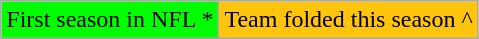<table class="wikitable">
<tr>
<td style="background-color:#00FF00;">First season in NFL *</td>
<td style="background-color:#FFC40C;">Team folded this season ^</td>
</tr>
</table>
